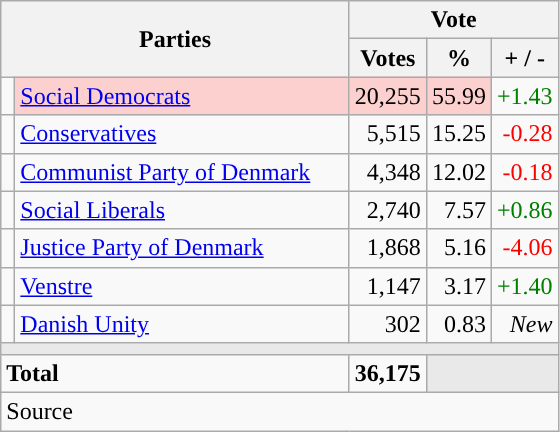<table class="wikitable" style="text-align:right;">
<tr>
<th style="text-align:centre;" rowspan="2" colspan="2" width="225">Parties</th>
<th colspan="3">Vote</th>
</tr>
<tr>
<th width="15">Votes</th>
<th width="15">%</th>
<th width="15">+ / -</th>
</tr>
<tr>
<td width="2" style="color:inherit;background:"></td>
<td bgcolor=#fbd0ce  align="left"><a href='#'>Social Democrats</a></td>
<td bgcolor=#fbd0ce>20,255</td>
<td bgcolor=#fbd0ce>55.99</td>
<td style=color:green;>+1.43</td>
</tr>
<tr>
<td width="2" style="color:inherit;background:"></td>
<td align="left"><a href='#'>Conservatives</a></td>
<td>5,515</td>
<td>15.25</td>
<td style=color:red;>-0.28</td>
</tr>
<tr>
<td width="2" style="color:inherit;background:"></td>
<td align="left"><a href='#'>Communist Party of Denmark</a></td>
<td>4,348</td>
<td>12.02</td>
<td style=color:red;>-0.18</td>
</tr>
<tr>
<td width="2" style="color:inherit;background:"></td>
<td align="left"><a href='#'>Social Liberals</a></td>
<td>2,740</td>
<td>7.57</td>
<td style=color:green;>+0.86</td>
</tr>
<tr>
<td width="2" style="color:inherit;background:"></td>
<td align="left"><a href='#'>Justice Party of Denmark</a></td>
<td>1,868</td>
<td>5.16</td>
<td style=color:red;>-4.06</td>
</tr>
<tr>
<td width="2" style="color:inherit;background:"></td>
<td align="left"><a href='#'>Venstre</a></td>
<td>1,147</td>
<td>3.17</td>
<td style=color:green;>+1.40</td>
</tr>
<tr>
<td width="2" style="color:inherit;background:"></td>
<td align="left"><a href='#'>Danish Unity</a></td>
<td>302</td>
<td>0.83</td>
<td><em>New</em></td>
</tr>
<tr>
<td colspan="7" bgcolor="#E9E9E9"></td>
</tr>
<tr>
<td align="left" colspan="2"><strong>Total</strong></td>
<td><strong>36,175</strong></td>
<td bgcolor="#E9E9E9" colspan="2"></td>
</tr>
<tr>
<td align="left" colspan="6">Source</td>
</tr>
</table>
